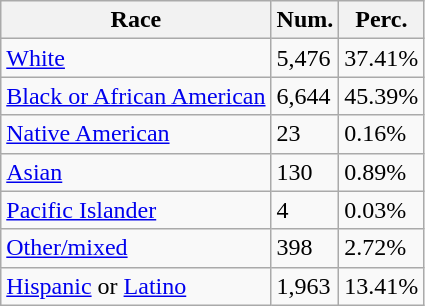<table class="wikitable">
<tr>
<th>Race</th>
<th>Num.</th>
<th>Perc.</th>
</tr>
<tr>
<td><a href='#'>White</a></td>
<td>5,476</td>
<td>37.41%</td>
</tr>
<tr>
<td><a href='#'>Black or African American</a></td>
<td>6,644</td>
<td>45.39%</td>
</tr>
<tr>
<td><a href='#'>Native American</a></td>
<td>23</td>
<td>0.16%</td>
</tr>
<tr>
<td><a href='#'>Asian</a></td>
<td>130</td>
<td>0.89%</td>
</tr>
<tr>
<td><a href='#'>Pacific Islander</a></td>
<td>4</td>
<td>0.03%</td>
</tr>
<tr>
<td><a href='#'>Other/mixed</a></td>
<td>398</td>
<td>2.72%</td>
</tr>
<tr>
<td><a href='#'>Hispanic</a> or <a href='#'>Latino</a></td>
<td>1,963</td>
<td>13.41%</td>
</tr>
</table>
